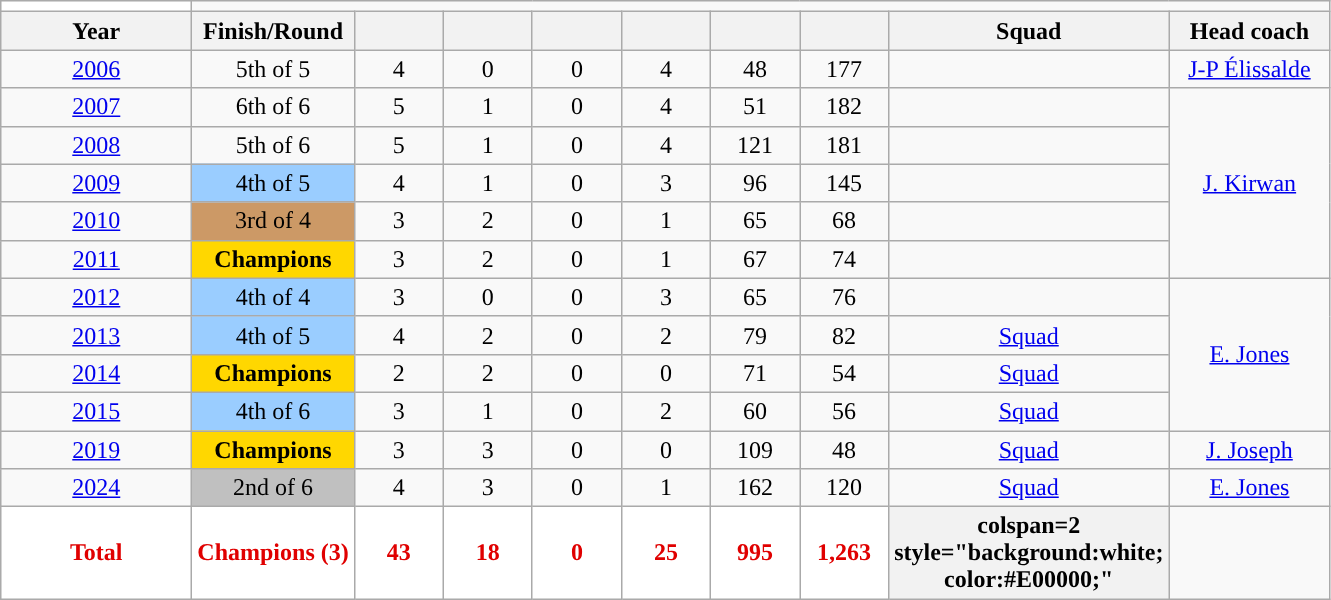<table class="wikitable" style="text-align:center">
<tr>
<th style="background:white; color:#E00000; "> </th>
</tr>
<tr>
<th width=120px scope="col">Year</th>
<th scope="col">Finish/Round</th>
<th width=52px scope="col"></th>
<th width=52px scope="col"></th>
<th width=52px scope="col"></th>
<th width=52px scope="col"></th>
<th width=52px scope="col"></th>
<th width=52px scope="col"></th>
<th width=60px scope="col">Squad</th>
<th width=100px scope="col">Head coach</th>
</tr>
<tr>
<td><a href='#'>2006</a></td>
<td>5th of 5</td>
<td>4</td>
<td>0</td>
<td>0</td>
<td>4</td>
<td>48</td>
<td>177</td>
<td></td>
<td><a href='#'>J-P Élissalde</a></td>
</tr>
<tr>
<td><a href='#'>2007</a></td>
<td>6th of 6</td>
<td>5</td>
<td>1</td>
<td>0</td>
<td>4</td>
<td>51</td>
<td>182</td>
<td></td>
<td rowspan=5><a href='#'>J. Kirwan</a></td>
</tr>
<tr>
<td><a href='#'>2008</a></td>
<td>5th of 6</td>
<td>5</td>
<td>1</td>
<td>0</td>
<td>4</td>
<td>121</td>
<td>181</td>
<td></td>
</tr>
<tr>
<td><a href='#'>2009</a></td>
<td style="background:#9ACDFF;">4th of 5</td>
<td>4</td>
<td>1</td>
<td>0</td>
<td>3</td>
<td>96</td>
<td>145</td>
<td></td>
</tr>
<tr>
<td><a href='#'>2010</a></td>
<td style="background:#C96">3rd of 4</td>
<td>3</td>
<td>2</td>
<td>0</td>
<td>1</td>
<td>65</td>
<td>68</td>
<td></td>
</tr>
<tr>
<td><a href='#'>2011</a></td>
<td style="background:Gold"><strong>Champions</strong></td>
<td>3</td>
<td>2</td>
<td>0</td>
<td>1</td>
<td>67</td>
<td>74</td>
<td></td>
</tr>
<tr>
<td><a href='#'>2012</a></td>
<td style="background:#9ACDFF;">4th of 4</td>
<td>3</td>
<td>0</td>
<td>0</td>
<td>3</td>
<td>65</td>
<td>76</td>
<td></td>
<td rowspan=4><a href='#'>E. Jones</a></td>
</tr>
<tr>
<td><a href='#'>2013</a></td>
<td style="background:#9ACDFF;">4th of 5</td>
<td>4</td>
<td>2</td>
<td>0</td>
<td>2</td>
<td>79</td>
<td>82</td>
<td><a href='#'>Squad</a></td>
</tr>
<tr>
<td><a href='#'>2014</a></td>
<td style="background:Gold"><strong>Champions</strong></td>
<td>2</td>
<td>2</td>
<td>0</td>
<td>0</td>
<td>71</td>
<td>54</td>
<td><a href='#'>Squad</a></td>
</tr>
<tr>
<td><a href='#'>2015</a></td>
<td style="background:#9ACDFF;">4th of 6</td>
<td>3</td>
<td>1</td>
<td>0</td>
<td>2</td>
<td>60</td>
<td>56</td>
<td><a href='#'>Squad</a></td>
</tr>
<tr>
<td><a href='#'>2019</a></td>
<td style="background:Gold"><strong>Champions</strong></td>
<td>3</td>
<td>3</td>
<td>0</td>
<td>0</td>
<td>109</td>
<td>48</td>
<td><a href='#'>Squad</a></td>
<td><a href='#'>J. Joseph</a></td>
</tr>
<tr>
<td><a href='#'>2024</a></td>
<td bgcolor=Silver>2nd of 6</td>
<td>4</td>
<td>3</td>
<td>0</td>
<td>1</td>
<td>162</td>
<td>120</td>
<td><a href='#'>Squad</a></td>
<td><a href='#'>E. Jones</a></td>
</tr>
<tr>
<th style="background:white; color:#E00000; ">Total</th>
<th style="background:white; color:#E00000; ">Champions (3)</th>
<th style="background:white; color:#E00000; ">43</th>
<th style="background:white; color:#E00000; ">18</th>
<th style="background:white; color:#E00000; ">0</th>
<th style="background:white; color:#E00000; ">25</th>
<th style="background:white; color:#E00000; ">995</th>
<th style="background:white; color:#E00000; ">1,263</th>
<th>colspan=2 style="background:white; color:#E00000;" </th>
</tr>
</table>
